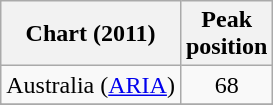<table class="wikitable sortable">
<tr>
<th align="left">Chart (2011)</th>
<th align="center">Peak <br> position</th>
</tr>
<tr>
<td scope="row">Australia (<a href='#'>ARIA</a>)</td>
<td align="center">68</td>
</tr>
<tr>
</tr>
<tr>
</tr>
<tr>
</tr>
<tr>
</tr>
</table>
